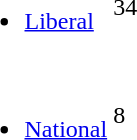<table>
<tr>
<td><br><ul><li><a href='#'>Liberal</a></li></ul></td>
<td><div>34</div></td>
</tr>
<tr>
<td><br><ul><li><a href='#'>National</a></li></ul></td>
<td><div>8</div></td>
</tr>
</table>
